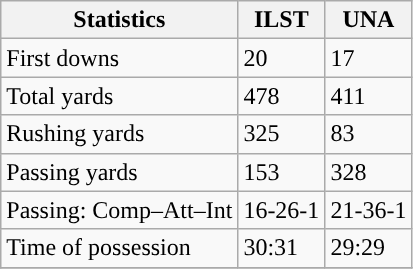<table class="wikitable" style="float: left;">
<tr>
<th>Statistics</th>
<th>ILST</th>
<th>UNA</th>
</tr>
<tr>
<td>First downs</td>
<td>20</td>
<td>17</td>
</tr>
<tr>
<td>Total yards</td>
<td>478</td>
<td>411</td>
</tr>
<tr>
<td>Rushing yards</td>
<td>325</td>
<td>83</td>
</tr>
<tr>
<td>Passing yards</td>
<td>153</td>
<td>328</td>
</tr>
<tr>
<td>Passing: Comp–Att–Int</td>
<td>16-26-1</td>
<td>21-36-1</td>
</tr>
<tr>
<td>Time of possession</td>
<td>30:31</td>
<td>29:29</td>
</tr>
<tr>
</tr>
</table>
